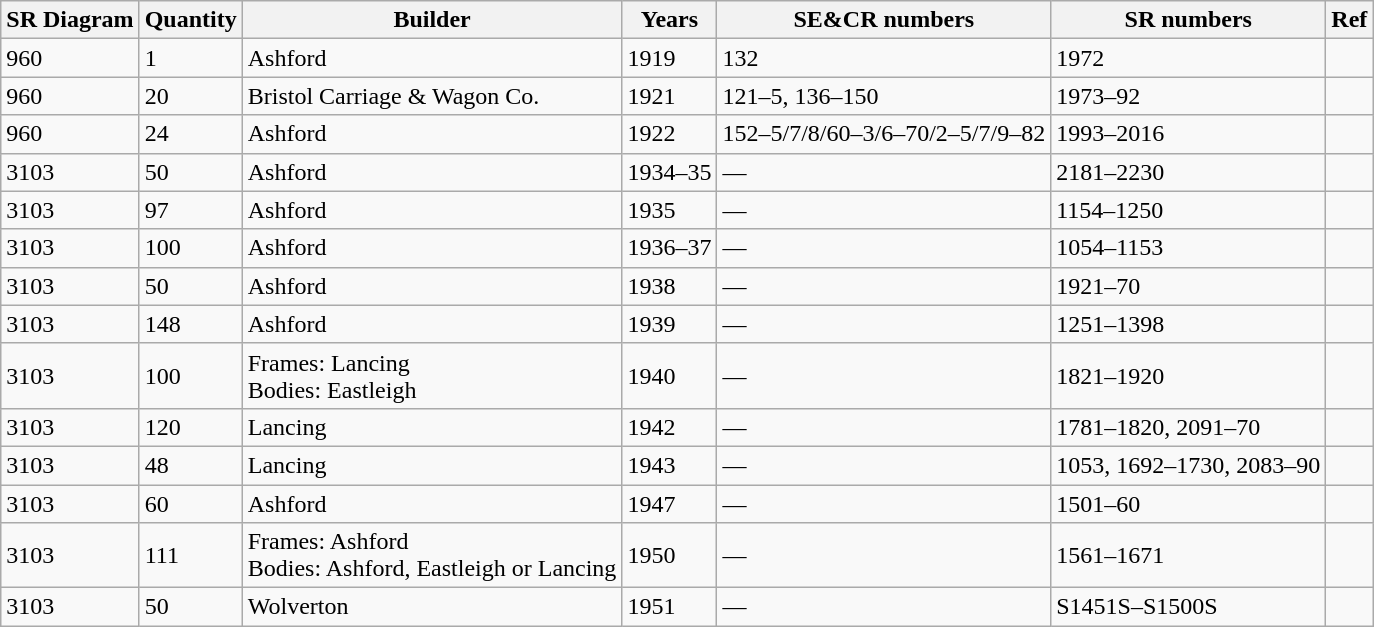<table class=wikitable>
<tr>
<th>SR Diagram</th>
<th>Quantity</th>
<th>Builder</th>
<th>Years</th>
<th>SE&CR numbers</th>
<th>SR numbers</th>
<th>Ref</th>
</tr>
<tr>
<td>960</td>
<td>1</td>
<td>Ashford</td>
<td>1919</td>
<td>132</td>
<td>1972</td>
<td></td>
</tr>
<tr>
<td>960</td>
<td>20</td>
<td>Bristol Carriage & Wagon Co.</td>
<td>1921</td>
<td>121–5, 136–150</td>
<td>1973–92</td>
<td></td>
</tr>
<tr>
<td>960</td>
<td>24</td>
<td>Ashford</td>
<td>1922</td>
<td>152–5/7/8/60–3/6–70/2–5/7/9–82</td>
<td>1993–2016</td>
<td></td>
</tr>
<tr>
<td>3103</td>
<td>50</td>
<td>Ashford</td>
<td>1934–35</td>
<td>—</td>
<td>2181–2230</td>
<td></td>
</tr>
<tr>
<td>3103</td>
<td>97</td>
<td>Ashford</td>
<td>1935</td>
<td>—</td>
<td>1154–1250</td>
<td></td>
</tr>
<tr>
<td>3103</td>
<td>100</td>
<td>Ashford</td>
<td>1936–37</td>
<td>—</td>
<td>1054–1153</td>
<td></td>
</tr>
<tr>
<td>3103</td>
<td>50</td>
<td>Ashford</td>
<td>1938</td>
<td>—</td>
<td>1921–70</td>
<td></td>
</tr>
<tr>
<td>3103</td>
<td>148</td>
<td>Ashford</td>
<td>1939</td>
<td>—</td>
<td>1251–1398</td>
<td></td>
</tr>
<tr>
<td>3103</td>
<td>100</td>
<td>Frames: Lancing<br>Bodies: Eastleigh</td>
<td>1940</td>
<td>—</td>
<td>1821–1920</td>
<td></td>
</tr>
<tr>
<td>3103</td>
<td>120</td>
<td>Lancing</td>
<td>1942</td>
<td>—</td>
<td>1781–1820, 2091–70</td>
<td></td>
</tr>
<tr>
<td>3103</td>
<td>48</td>
<td>Lancing</td>
<td>1943</td>
<td>—</td>
<td>1053, 1692–1730, 2083–90</td>
<td></td>
</tr>
<tr>
<td>3103</td>
<td>60</td>
<td>Ashford</td>
<td>1947</td>
<td>—</td>
<td>1501–60</td>
<td></td>
</tr>
<tr>
<td>3103</td>
<td>111</td>
<td>Frames: Ashford<br>Bodies: Ashford, Eastleigh or Lancing</td>
<td>1950</td>
<td>—</td>
<td>1561–1671</td>
<td></td>
</tr>
<tr>
<td>3103</td>
<td>50</td>
<td>Wolverton</td>
<td>1951</td>
<td>—</td>
<td>S1451S–S1500S</td>
<td></td>
</tr>
</table>
